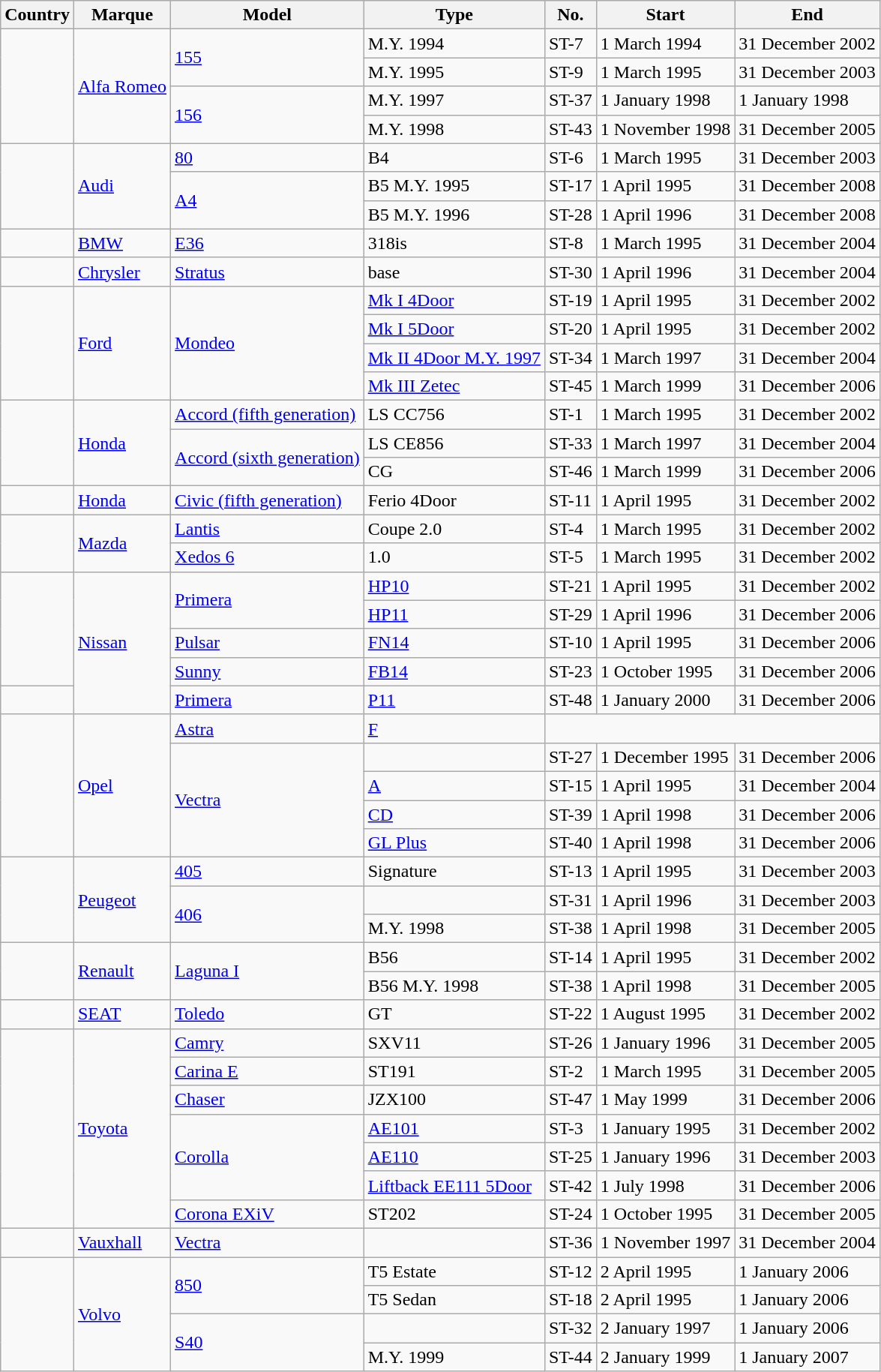<table class="wikitable sortable">
<tr>
<th>Country</th>
<th>Marque</th>
<th>Model</th>
<th>Type</th>
<th>No.</th>
<th>Start</th>
<th>End</th>
</tr>
<tr>
<td rowspan=4></td>
<td rowspan=4><a href='#'>Alfa Romeo</a></td>
<td rowspan=2><a href='#'>155</a></td>
<td>M.Y. 1994</td>
<td>ST-7</td>
<td>1 March 1994</td>
<td>31 December 2002</td>
</tr>
<tr>
<td>M.Y. 1995</td>
<td>ST-9</td>
<td>1 March 1995</td>
<td>31 December 2003</td>
</tr>
<tr>
<td rowspan=2><a href='#'>156</a></td>
<td>M.Y. 1997</td>
<td>ST-37</td>
<td>1 January 1998</td>
<td>1 January 1998</td>
</tr>
<tr>
<td>M.Y. 1998</td>
<td>ST-43</td>
<td>1 November 1998</td>
<td>31 December 2005</td>
</tr>
<tr>
<td rowspan=3></td>
<td rowspan=3><a href='#'>Audi</a></td>
<td><a href='#'>80</a></td>
<td>B4</td>
<td>ST-6</td>
<td>1 March 1995</td>
<td>31 December 2003</td>
</tr>
<tr>
<td rowspan=2><a href='#'>A4</a></td>
<td>B5 M.Y. 1995</td>
<td>ST-17</td>
<td>1 April 1995</td>
<td>31 December 2008</td>
</tr>
<tr>
<td>B5 M.Y. 1996</td>
<td>ST-28</td>
<td>1 April 1996</td>
<td>31 December 2008</td>
</tr>
<tr>
<td></td>
<td><a href='#'>BMW</a></td>
<td><a href='#'>E36</a></td>
<td>318is</td>
<td>ST-8</td>
<td>1 March 1995</td>
<td>31 December 2004</td>
</tr>
<tr>
<td></td>
<td><a href='#'>Chrysler</a></td>
<td><a href='#'>Stratus</a></td>
<td>base</td>
<td>ST-30</td>
<td>1 April 1996</td>
<td>31 December 2004</td>
</tr>
<tr>
<td rowspan=4></td>
<td rowspan=4><a href='#'>Ford</a></td>
<td rowspan=4><a href='#'>Mondeo</a></td>
<td><a href='#'>Mk I 4Door</a></td>
<td>ST-19</td>
<td>1 April 1995</td>
<td>31 December 2002</td>
</tr>
<tr>
<td><a href='#'>Mk I 5Door</a></td>
<td>ST-20</td>
<td>1 April 1995</td>
<td>31 December 2002</td>
</tr>
<tr>
<td><a href='#'>Mk II 4Door M.Y. 1997</a></td>
<td>ST-34</td>
<td>1 March 1997</td>
<td>31 December 2004</td>
</tr>
<tr>
<td><a href='#'>Mk III Zetec</a></td>
<td>ST-45</td>
<td>1 March 1999</td>
<td>31 December 2006</td>
</tr>
<tr>
<td rowspan=3></td>
<td rowspan=3><a href='#'>Honda</a></td>
<td><a href='#'>Accord (fifth generation)</a></td>
<td>LS CC756</td>
<td>ST-1</td>
<td>1 March 1995</td>
<td>31 December 2002</td>
</tr>
<tr>
<td rowspan=2><a href='#'>Accord (sixth generation)</a></td>
<td>LS CE856</td>
<td>ST-33</td>
<td>1 March 1997</td>
<td>31 December 2004</td>
</tr>
<tr>
<td>CG</td>
<td>ST-46</td>
<td>1 March 1999</td>
<td>31 December 2006</td>
</tr>
<tr>
<td></td>
<td><a href='#'>Honda</a></td>
<td><a href='#'>Civic (fifth generation)</a></td>
<td>Ferio 4Door</td>
<td>ST-11</td>
<td>1 April 1995</td>
<td>31 December 2002</td>
</tr>
<tr>
<td rowspan=2></td>
<td rowspan=2><a href='#'>Mazda</a></td>
<td><a href='#'>Lantis</a></td>
<td>Coupe 2.0</td>
<td>ST-4</td>
<td>1 March 1995</td>
<td>31 December 2002</td>
</tr>
<tr>
<td><a href='#'>Xedos 6</a></td>
<td>1.0</td>
<td>ST-5</td>
<td>1 March 1995</td>
<td>31 December 2002</td>
</tr>
<tr>
<td rowspan=4></td>
<td rowspan=5><a href='#'>Nissan</a></td>
<td rowspan=2><a href='#'>Primera</a></td>
<td><a href='#'>HP10</a></td>
<td>ST-21</td>
<td>1 April 1995</td>
<td>31 December 2002</td>
</tr>
<tr>
<td><a href='#'>HP11</a></td>
<td>ST-29</td>
<td>1 April 1996</td>
<td>31 December 2006</td>
</tr>
<tr>
<td><a href='#'>Pulsar</a></td>
<td><a href='#'>FN14</a></td>
<td>ST-10</td>
<td>1 April 1995</td>
<td>31 December 2006</td>
</tr>
<tr>
<td><a href='#'>Sunny</a></td>
<td><a href='#'>FB14</a></td>
<td>ST-23</td>
<td>1 October 1995</td>
<td>31 December 2006</td>
</tr>
<tr>
<td></td>
<td><a href='#'>Primera</a></td>
<td><a href='#'>P11</a></td>
<td>ST-48</td>
<td>1 January 2000</td>
<td>31 December 2006</td>
</tr>
<tr>
<td rowspan=5></td>
<td rowspan=5><a href='#'>Opel</a></td>
<td><a href='#'>Astra</a></td>
<td><a href='#'>F</a></td>
</tr>
<tr>
<td rowspan=4><a href='#'>Vectra</a></td>
<td></td>
<td>ST-27</td>
<td>1 December 1995</td>
<td>31 December 2006</td>
</tr>
<tr>
<td><a href='#'>A</a></td>
<td>ST-15</td>
<td>1 April 1995</td>
<td>31 December 2004</td>
</tr>
<tr>
<td><a href='#'>CD</a></td>
<td>ST-39</td>
<td>1 April 1998</td>
<td>31 December 2006</td>
</tr>
<tr>
<td><a href='#'>GL Plus</a></td>
<td>ST-40</td>
<td>1 April 1998</td>
<td>31 December 2006</td>
</tr>
<tr>
<td rowspan=3></td>
<td rowspan=3><a href='#'>Peugeot</a></td>
<td><a href='#'>405</a></td>
<td>Signature</td>
<td>ST-13</td>
<td>1 April 1995</td>
<td>31 December 2003</td>
</tr>
<tr>
<td rowspan=2><a href='#'>406</a></td>
<td></td>
<td>ST-31</td>
<td>1 April 1996</td>
<td>31 December 2003</td>
</tr>
<tr>
<td>M.Y. 1998</td>
<td>ST-38</td>
<td>1 April 1998</td>
<td>31 December 2005</td>
</tr>
<tr>
<td rowspan=2></td>
<td rowspan=2><a href='#'>Renault</a></td>
<td rowspan=2><a href='#'>Laguna I</a></td>
<td>B56</td>
<td>ST-14</td>
<td>1 April 1995</td>
<td>31 December 2002</td>
</tr>
<tr>
<td>B56 M.Y. 1998</td>
<td>ST-38</td>
<td>1 April 1998</td>
<td>31 December 2005</td>
</tr>
<tr>
<td></td>
<td><a href='#'>SEAT</a></td>
<td><a href='#'>Toledo</a></td>
<td>GT</td>
<td>ST-22</td>
<td>1 August 1995</td>
<td>31 December 2002</td>
</tr>
<tr>
<td rowspan=7></td>
<td rowspan=7><a href='#'>Toyota</a></td>
<td><a href='#'>Camry</a></td>
<td>SXV11</td>
<td>ST-26</td>
<td>1 January 1996</td>
<td>31 December 2005</td>
</tr>
<tr>
<td><a href='#'>Carina E</a></td>
<td>ST191</td>
<td>ST-2</td>
<td>1 March 1995</td>
<td>31 December 2005</td>
</tr>
<tr>
<td><a href='#'>Chaser</a></td>
<td>JZX100</td>
<td>ST-47</td>
<td>1 May 1999</td>
<td>31 December 2006</td>
</tr>
<tr>
<td rowspan=3><a href='#'>Corolla</a></td>
<td><a href='#'>AE101</a></td>
<td>ST-3</td>
<td>1 January 1995</td>
<td>31 December 2002</td>
</tr>
<tr>
<td><a href='#'>AE110</a></td>
<td>ST-25</td>
<td>1 January 1996</td>
<td>31 December 2003</td>
</tr>
<tr>
<td><a href='#'>Liftback EE111 5Door</a></td>
<td>ST-42</td>
<td>1 July 1998</td>
<td>31 December 2006</td>
</tr>
<tr>
<td><a href='#'>Corona EXiV</a></td>
<td>ST202</td>
<td>ST-24</td>
<td>1 October 1995</td>
<td>31 December 2005</td>
</tr>
<tr>
<td></td>
<td><a href='#'>Vauxhall</a></td>
<td><a href='#'>Vectra</a></td>
<td></td>
<td>ST-36</td>
<td>1 November 1997</td>
<td>31 December 2004</td>
</tr>
<tr>
<td rowspan=4></td>
<td rowspan=4><a href='#'>Volvo</a></td>
<td rowspan=2><a href='#'>850</a></td>
<td>T5 Estate</td>
<td>ST-12</td>
<td>2 April 1995</td>
<td>1 January 2006</td>
</tr>
<tr>
<td>T5 Sedan</td>
<td>ST-18</td>
<td>2 April 1995</td>
<td>1 January 2006</td>
</tr>
<tr>
<td rowspan=2><a href='#'>S40</a></td>
<td></td>
<td>ST-32</td>
<td>2 January 1997</td>
<td>1 January 2006</td>
</tr>
<tr>
<td>M.Y. 1999</td>
<td>ST-44</td>
<td>2 January 1999</td>
<td>1 January 2007</td>
</tr>
</table>
